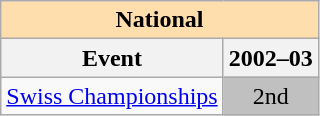<table class="wikitable" style="text-align:center">
<tr>
<th style="background-color: #ffdead; " colspan=2 align=center>National</th>
</tr>
<tr>
<th>Event</th>
<th>2002–03</th>
</tr>
<tr>
<td align=left><a href='#'>Swiss Championships</a></td>
<td bgcolor=silver>2nd</td>
</tr>
</table>
